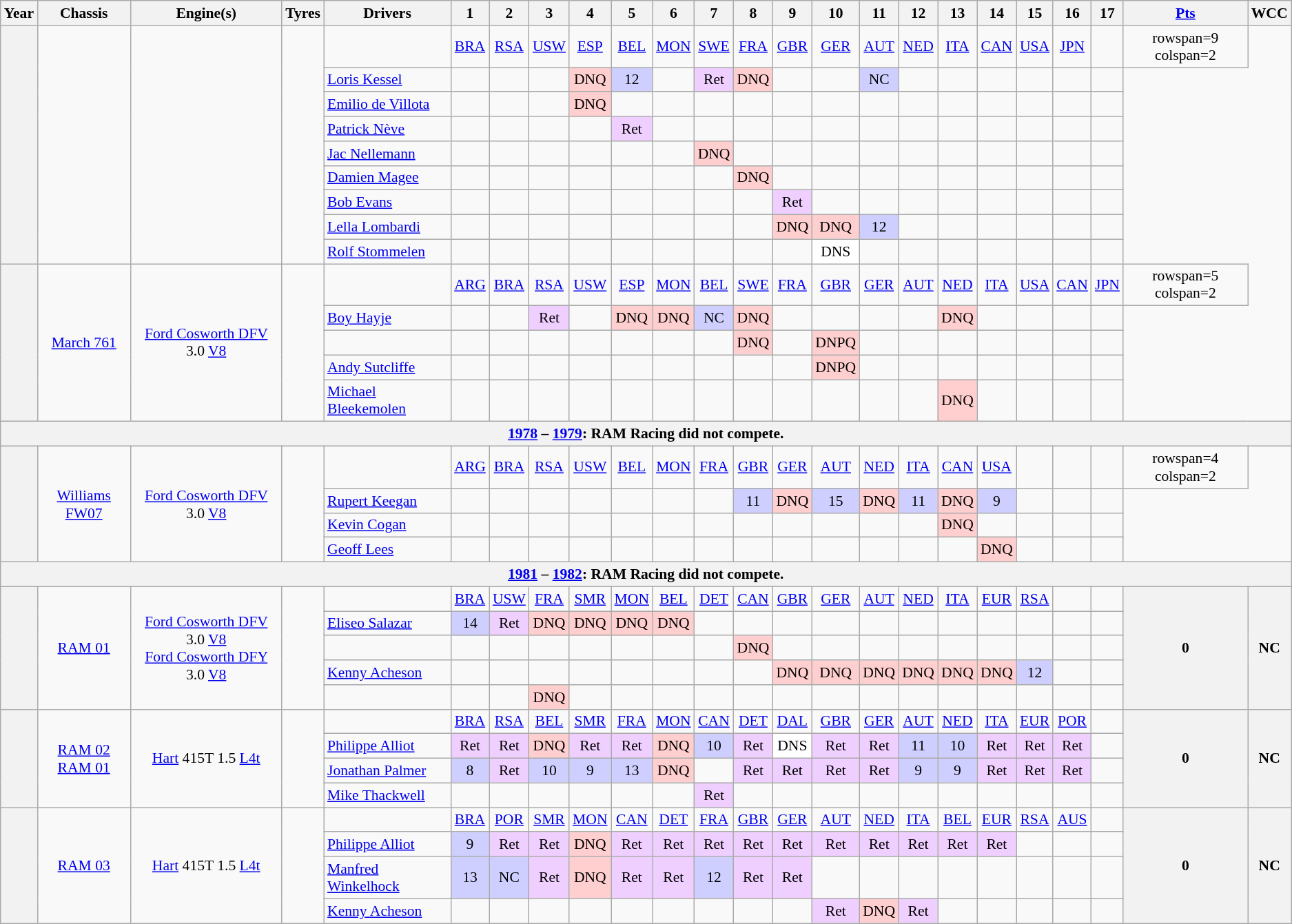<table class="wikitable" style="text-align:center; font-size:90%">
<tr>
<th>Year</th>
<th>Chassis</th>
<th>Engine(s)</th>
<th>Tyres</th>
<th>Drivers</th>
<th>1</th>
<th>2</th>
<th>3</th>
<th>4</th>
<th>5</th>
<th>6</th>
<th>7</th>
<th>8</th>
<th>9</th>
<th>10</th>
<th>11</th>
<th>12</th>
<th>13</th>
<th>14</th>
<th>15</th>
<th>16</th>
<th>17</th>
<th><a href='#'>Pts</a></th>
<th>WCC</th>
</tr>
<tr>
<th rowspan=9></th>
<td rowspan=9></td>
<td rowspan=9></td>
<td rowspan=9></td>
<td></td>
<td><a href='#'>BRA</a></td>
<td><a href='#'>RSA</a></td>
<td><a href='#'>USW</a></td>
<td><a href='#'>ESP</a></td>
<td><a href='#'>BEL</a></td>
<td><a href='#'>MON</a></td>
<td><a href='#'>SWE</a></td>
<td><a href='#'>FRA</a></td>
<td><a href='#'>GBR</a></td>
<td><a href='#'>GER</a></td>
<td><a href='#'>AUT</a></td>
<td><a href='#'>NED</a></td>
<td><a href='#'>ITA</a></td>
<td><a href='#'>CAN</a></td>
<td><a href='#'>USA</a></td>
<td><a href='#'>JPN</a></td>
<td></td>
<td>rowspan=9 colspan=2 </td>
</tr>
<tr>
<td align="left"> <a href='#'>Loris Kessel</a></td>
<td></td>
<td></td>
<td></td>
<td style="background:#FFCFCF;">DNQ</td>
<td style="background:#CFCFFF;">12</td>
<td></td>
<td style="background:#EFCFFF;">Ret</td>
<td style="background:#FFCFCF;">DNQ</td>
<td></td>
<td></td>
<td style="background:#CFCFFF;">NC</td>
<td></td>
<td></td>
<td></td>
<td></td>
<td></td>
<td></td>
</tr>
<tr>
<td align="left"> <a href='#'>Emilio de Villota</a></td>
<td></td>
<td></td>
<td></td>
<td style="background:#FFCFCF;">DNQ</td>
<td></td>
<td></td>
<td></td>
<td></td>
<td></td>
<td></td>
<td></td>
<td></td>
<td></td>
<td></td>
<td></td>
<td></td>
<td></td>
</tr>
<tr>
<td align="left"> <a href='#'>Patrick Nève</a></td>
<td></td>
<td></td>
<td></td>
<td></td>
<td style="background:#EFCFFF;">Ret</td>
<td></td>
<td></td>
<td></td>
<td></td>
<td></td>
<td></td>
<td></td>
<td></td>
<td></td>
<td></td>
<td></td>
<td></td>
</tr>
<tr>
<td align="left"> <a href='#'>Jac Nellemann</a></td>
<td></td>
<td></td>
<td></td>
<td></td>
<td></td>
<td></td>
<td style="background:#FFCFCF;">DNQ</td>
<td></td>
<td></td>
<td></td>
<td></td>
<td></td>
<td></td>
<td></td>
<td></td>
<td></td>
<td></td>
</tr>
<tr>
<td align="left"> <a href='#'>Damien Magee</a></td>
<td></td>
<td></td>
<td></td>
<td></td>
<td></td>
<td></td>
<td></td>
<td style="background:#FFCFCF;">DNQ</td>
<td></td>
<td></td>
<td></td>
<td></td>
<td></td>
<td></td>
<td></td>
<td></td>
<td></td>
</tr>
<tr>
<td align="left"> <a href='#'>Bob Evans</a></td>
<td></td>
<td></td>
<td></td>
<td></td>
<td></td>
<td></td>
<td></td>
<td></td>
<td style="background:#EFCFFF;">Ret</td>
<td></td>
<td></td>
<td></td>
<td></td>
<td></td>
<td></td>
<td></td>
<td></td>
</tr>
<tr>
<td align="left"> <a href='#'>Lella Lombardi</a></td>
<td></td>
<td></td>
<td></td>
<td></td>
<td></td>
<td></td>
<td></td>
<td></td>
<td style="background:#FFCFCF;">DNQ</td>
<td style="background:#FFCFCF;">DNQ</td>
<td style="background:#CFCFFF;">12</td>
<td></td>
<td></td>
<td></td>
<td></td>
<td></td>
<td></td>
</tr>
<tr>
<td align="left"> <a href='#'>Rolf Stommelen</a></td>
<td></td>
<td></td>
<td></td>
<td></td>
<td></td>
<td></td>
<td></td>
<td></td>
<td></td>
<td style="background:#FFFFFF;">DNS</td>
<td></td>
<td></td>
<td></td>
<td></td>
<td></td>
<td></td>
<td></td>
</tr>
<tr>
<th rowspan=5></th>
<td rowspan=5><a href='#'>March 761</a></td>
<td rowspan=5><a href='#'>Ford Cosworth DFV</a> 3.0 <a href='#'>V8</a></td>
<td rowspan=5></td>
<td></td>
<td><a href='#'>ARG</a></td>
<td><a href='#'>BRA</a></td>
<td><a href='#'>RSA</a></td>
<td><a href='#'>USW</a></td>
<td><a href='#'>ESP</a></td>
<td><a href='#'>MON</a></td>
<td><a href='#'>BEL</a></td>
<td><a href='#'>SWE</a></td>
<td><a href='#'>FRA</a></td>
<td><a href='#'>GBR</a></td>
<td><a href='#'>GER</a></td>
<td><a href='#'>AUT</a></td>
<td><a href='#'>NED</a></td>
<td><a href='#'>ITA</a></td>
<td><a href='#'>USA</a></td>
<td><a href='#'>CAN</a></td>
<td><a href='#'>JPN</a></td>
<td>rowspan=5 colspan=2 </td>
</tr>
<tr>
<td style="text-align:left"> <a href='#'>Boy Hayje</a></td>
<td></td>
<td></td>
<td style="background:#EFCFFF;">Ret</td>
<td></td>
<td style="background:#FFCFCF;">DNQ</td>
<td style="background:#FFCFCF;">DNQ</td>
<td style="background:#CFCFFF;">NC</td>
<td style="background:#FFCFCF;">DNQ</td>
<td></td>
<td></td>
<td></td>
<td></td>
<td style="background:#FFCFCF;">DNQ</td>
<td></td>
<td></td>
<td></td>
<td></td>
</tr>
<tr>
<td style="text-align:left"></td>
<td></td>
<td></td>
<td></td>
<td></td>
<td></td>
<td></td>
<td></td>
<td style="background:#FFCFCF;">DNQ</td>
<td></td>
<td style="background:#FFCFCF;">DNPQ</td>
<td></td>
<td></td>
<td></td>
<td></td>
<td></td>
<td></td>
<td></td>
</tr>
<tr>
<td style="text-align:left"> <a href='#'>Andy Sutcliffe</a></td>
<td></td>
<td></td>
<td></td>
<td></td>
<td></td>
<td></td>
<td></td>
<td></td>
<td></td>
<td style="background:#FFCFCF;">DNPQ</td>
<td></td>
<td></td>
<td></td>
<td></td>
<td></td>
<td></td>
<td></td>
</tr>
<tr>
<td style="text-align:left"> <a href='#'>Michael Bleekemolen</a></td>
<td></td>
<td></td>
<td></td>
<td></td>
<td></td>
<td></td>
<td></td>
<td></td>
<td></td>
<td></td>
<td></td>
<td></td>
<td style="background:#FFCFCF;">DNQ</td>
<td></td>
<td></td>
<td></td>
<td></td>
</tr>
<tr>
<th colspan="24" style="text-align:center;"><a href='#'>1978</a> – <a href='#'>1979</a>: RAM Racing did not compete.</th>
</tr>
<tr>
<th rowspan=4></th>
<td rowspan=4><a href='#'>Williams FW07</a></td>
<td rowspan=4><a href='#'>Ford Cosworth DFV</a> 3.0 <a href='#'>V8</a></td>
<td rowspan=4></td>
<td></td>
<td><a href='#'>ARG</a></td>
<td><a href='#'>BRA</a></td>
<td><a href='#'>RSA</a></td>
<td><a href='#'>USW</a></td>
<td><a href='#'>BEL</a></td>
<td><a href='#'>MON</a></td>
<td><a href='#'>FRA</a></td>
<td><a href='#'>GBR</a></td>
<td><a href='#'>GER</a></td>
<td><a href='#'>AUT</a></td>
<td><a href='#'>NED</a></td>
<td><a href='#'>ITA</a></td>
<td><a href='#'>CAN</a></td>
<td><a href='#'>USA</a></td>
<td></td>
<td></td>
<td></td>
<td>rowspan=4 colspan=2 </td>
</tr>
<tr>
<td align="left"> <a href='#'>Rupert Keegan</a></td>
<td></td>
<td></td>
<td></td>
<td></td>
<td></td>
<td></td>
<td></td>
<td style="background:#CFCFFF;">11</td>
<td style="background:#FFCFCF;">DNQ</td>
<td style="background:#CFCFFF;">15</td>
<td style="background:#FFCFCF;">DNQ</td>
<td style="background:#CFCFFF;">11</td>
<td style="background:#FFCFCF;">DNQ</td>
<td style="background:#CFCFFF;">9</td>
<td></td>
<td></td>
<td></td>
</tr>
<tr>
<td align="left"> <a href='#'>Kevin Cogan</a></td>
<td></td>
<td></td>
<td></td>
<td></td>
<td></td>
<td></td>
<td></td>
<td></td>
<td></td>
<td></td>
<td></td>
<td></td>
<td style="background:#FFCFCF;">DNQ</td>
<td></td>
<td></td>
<td></td>
<td></td>
</tr>
<tr>
<td align="left"> <a href='#'>Geoff Lees</a></td>
<td></td>
<td></td>
<td></td>
<td></td>
<td></td>
<td></td>
<td></td>
<td></td>
<td></td>
<td></td>
<td></td>
<td></td>
<td></td>
<td style="background:#ffcfcf;">DNQ</td>
<td></td>
<td></td>
<td></td>
</tr>
<tr>
<th colspan="24" style="text-align:center;"><a href='#'>1981</a> – <a href='#'>1982</a>: RAM Racing did not compete.</th>
</tr>
<tr>
<th rowspan=5></th>
<td rowspan=5><a href='#'>RAM 01</a></td>
<td rowspan=5><a href='#'>Ford Cosworth DFV</a> 3.0 <a href='#'>V8</a><br><a href='#'>Ford Cosworth DFY</a> 3.0 <a href='#'>V8</a></td>
<td rowspan=5></td>
<td></td>
<td><a href='#'>BRA</a></td>
<td><a href='#'>USW</a></td>
<td><a href='#'>FRA</a></td>
<td><a href='#'>SMR</a></td>
<td><a href='#'>MON</a></td>
<td><a href='#'>BEL</a></td>
<td><a href='#'>DET</a></td>
<td><a href='#'>CAN</a></td>
<td><a href='#'>GBR</a></td>
<td><a href='#'>GER</a></td>
<td><a href='#'>AUT</a></td>
<td><a href='#'>NED</a></td>
<td><a href='#'>ITA</a></td>
<td><a href='#'>EUR</a></td>
<td><a href='#'>RSA</a></td>
<td></td>
<td></td>
<th rowspan=5>0</th>
<th rowspan=5>NC</th>
</tr>
<tr>
<td align="left"> <a href='#'>Eliseo Salazar</a></td>
<td style="background:#CFCFFF;">14</td>
<td style="background:#EFCFFF;">Ret</td>
<td style="background:#FFCFCF;">DNQ</td>
<td style="background:#FFCFCF;">DNQ</td>
<td style="background:#FFCFCF;">DNQ</td>
<td style="background:#FFCFCF;">DNQ</td>
<td></td>
<td></td>
<td></td>
<td></td>
<td></td>
<td></td>
<td></td>
<td></td>
<td></td>
<td></td>
<td></td>
</tr>
<tr>
<td align="left"></td>
<td></td>
<td></td>
<td></td>
<td></td>
<td></td>
<td></td>
<td></td>
<td style="background:#ffcfcf;">DNQ</td>
<td></td>
<td></td>
<td></td>
<td></td>
<td></td>
<td></td>
<td></td>
<td></td>
<td></td>
</tr>
<tr>
<td align="left"> <a href='#'>Kenny Acheson</a></td>
<td></td>
<td></td>
<td></td>
<td></td>
<td></td>
<td></td>
<td></td>
<td></td>
<td style="background:#FFCFCF;">DNQ</td>
<td style="background:#FFCFCF;">DNQ</td>
<td style="background:#FFCFCF;">DNQ</td>
<td style="background:#FFCFCF;">DNQ</td>
<td style="background:#FFCFCF;">DNQ</td>
<td style="background:#FFCFCF;">DNQ</td>
<td style="background:#CFCFFF;">12</td>
<td></td>
<td></td>
</tr>
<tr>
<td align="left"></td>
<td></td>
<td></td>
<td style="background:#ffcfcf;">DNQ</td>
<td></td>
<td></td>
<td></td>
<td></td>
<td></td>
<td></td>
<td></td>
<td></td>
<td></td>
<td></td>
<td></td>
<td></td>
<td></td>
<td></td>
</tr>
<tr>
<th rowspan=4></th>
<td rowspan=4><a href='#'>RAM 02</a><br><a href='#'>RAM 01</a></td>
<td rowspan=4><a href='#'>Hart</a> 415T 1.5 <a href='#'>L4</a><a href='#'>t</a></td>
<td rowspan=4></td>
<td></td>
<td><a href='#'>BRA</a></td>
<td><a href='#'>RSA</a></td>
<td><a href='#'>BEL</a></td>
<td><a href='#'>SMR</a></td>
<td><a href='#'>FRA</a></td>
<td><a href='#'>MON</a></td>
<td><a href='#'>CAN</a></td>
<td><a href='#'>DET</a></td>
<td><a href='#'>DAL</a></td>
<td><a href='#'>GBR</a></td>
<td><a href='#'>GER</a></td>
<td><a href='#'>AUT</a></td>
<td><a href='#'>NED</a></td>
<td><a href='#'>ITA</a></td>
<td><a href='#'>EUR</a></td>
<td><a href='#'>POR</a></td>
<td></td>
<th rowspan=4>0</th>
<th rowspan=4>NC</th>
</tr>
<tr>
<td align="left"> <a href='#'>Philippe Alliot</a></td>
<td style="background:#EFCFFF;">Ret</td>
<td style="background:#EFCFFF;">Ret</td>
<td style="background:#FFCFCF;">DNQ</td>
<td style="background:#EFCFFF;">Ret</td>
<td style="background:#EFCFFF;">Ret</td>
<td style="background:#FFCFCF;">DNQ</td>
<td style="background:#CFCFFF;">10</td>
<td style="background:#EFCFFF;">Ret</td>
<td style="background:#ffffff;">DNS</td>
<td style="background:#EFCFFF;">Ret</td>
<td style="background:#EFCFFF;">Ret</td>
<td style="background:#CFCFFF;">11</td>
<td style="background:#CFCFFF;">10</td>
<td style="background:#EFCFFF;">Ret</td>
<td style="background:#EFCFFF;">Ret</td>
<td style="background:#EFCFFF;">Ret</td>
<td></td>
</tr>
<tr>
<td align="left"> <a href='#'>Jonathan Palmer</a></td>
<td style="background:#CFCFFF;">8</td>
<td style="background:#EFCFFF;">Ret</td>
<td style="background:#CFCFFF;">10</td>
<td style="background:#CFCFFF;">9</td>
<td style="background:#CFCFFF;">13</td>
<td style="background:#FFCFCF;">DNQ</td>
<td></td>
<td style="background:#EFCFFF;">Ret</td>
<td style="background:#EFCFFF;">Ret</td>
<td style="background:#EFCFFF;">Ret</td>
<td style="background:#EFCFFF;">Ret</td>
<td style="background:#CFCFFF;">9</td>
<td style="background:#CFCFFF;">9</td>
<td style="background:#EFCFFF;">Ret</td>
<td style="background:#EFCFFF;">Ret</td>
<td style="background:#EFCFFF;">Ret</td>
<td></td>
</tr>
<tr>
<td align="left"> <a href='#'>Mike Thackwell</a></td>
<td></td>
<td></td>
<td></td>
<td></td>
<td></td>
<td></td>
<td style="background:#EFCFFF;">Ret</td>
<td></td>
<td></td>
<td></td>
<td></td>
<td></td>
<td></td>
<td></td>
<td></td>
<td></td>
<td></td>
</tr>
<tr>
<th rowspan=4></th>
<td rowspan=4><a href='#'>RAM 03</a></td>
<td rowspan=4><a href='#'>Hart</a> 415T 1.5 <a href='#'>L4</a><a href='#'>t</a></td>
<td rowspan=4></td>
<td></td>
<td><a href='#'>BRA</a></td>
<td><a href='#'>POR</a></td>
<td><a href='#'>SMR</a></td>
<td><a href='#'>MON</a></td>
<td><a href='#'>CAN</a></td>
<td><a href='#'>DET</a></td>
<td><a href='#'>FRA</a></td>
<td><a href='#'>GBR</a></td>
<td><a href='#'>GER</a></td>
<td><a href='#'>AUT</a></td>
<td><a href='#'>NED</a></td>
<td><a href='#'>ITA</a></td>
<td><a href='#'>BEL</a></td>
<td><a href='#'>EUR</a></td>
<td><a href='#'>RSA</a></td>
<td><a href='#'>AUS</a></td>
<td></td>
<th rowspan=4>0</th>
<th rowspan=4>NC</th>
</tr>
<tr>
<td align="left"> <a href='#'>Philippe Alliot</a></td>
<td style="background:#CFCFFF;">9</td>
<td style="background:#EFCFFF;">Ret</td>
<td style="background:#EFCFFF;">Ret</td>
<td style="background:#FFCFCF;">DNQ</td>
<td style="background:#EFCFFF;">Ret</td>
<td style="background:#EFCFFF;">Ret</td>
<td style="background:#EFCFFF;">Ret</td>
<td style="background:#EFCFFF;">Ret</td>
<td style="background:#EFCFFF;">Ret</td>
<td style="background:#EFCFFF;">Ret</td>
<td style="background:#EFCFFF;">Ret</td>
<td style="background:#EFCFFF;">Ret</td>
<td style="background:#EFCFFF;">Ret</td>
<td style="background:#EFCFFF;">Ret</td>
<td></td>
<td></td>
<td></td>
</tr>
<tr>
<td align="left"> <a href='#'>Manfred Winkelhock</a></td>
<td style="background:#CFCFFF;">13</td>
<td style="background:#CFCFFF;">NC</td>
<td style="background:#EFCFFF;">Ret</td>
<td style="background:#FFCFCF;">DNQ</td>
<td style="background:#EFCFFF;">Ret</td>
<td style="background:#EFCFFF;">Ret</td>
<td style="background:#CFCFFF;">12</td>
<td style="background:#EFCFFF;">Ret</td>
<td style="background:#EFCFFF;">Ret</td>
<td></td>
<td></td>
<td></td>
<td></td>
<td></td>
<td></td>
<td></td>
<td></td>
</tr>
<tr>
<td align="left"> <a href='#'>Kenny Acheson</a></td>
<td></td>
<td></td>
<td></td>
<td></td>
<td></td>
<td></td>
<td></td>
<td></td>
<td></td>
<td style="background:#EFCFFF;">Ret</td>
<td style="background:#FFCFCF;">DNQ</td>
<td style="background:#EFCFFF;">Ret</td>
<td></td>
<td></td>
<td></td>
<td></td>
<td></td>
</tr>
</table>
